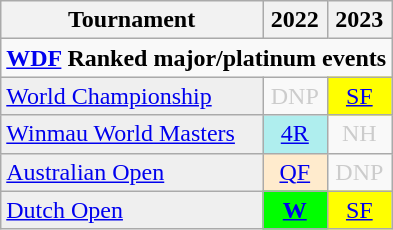<table class="wikitable">
<tr>
<th>Tournament</th>
<th>2022</th>
<th>2023</th>
</tr>
<tr>
<td colspan="31" align="left"><strong><a href='#'>WDF</a> Ranked major/platinum events</strong></td>
</tr>
<tr>
<td style="background:#efefef;"><a href='#'>World Championship</a></td>
<td style="text-align:center; color:#ccc;">DNP</td>
<td style="text-align:center; background:yellow;"><a href='#'>SF</a></td>
</tr>
<tr>
<td style="background:#efefef;"><a href='#'>Winmau World Masters</a></td>
<td style="text-align:center; background:#afeeee;"><a href='#'>4R</a></td>
<td style="text-align:center; color:#ccc;">NH</td>
</tr>
<tr>
<td style="background:#efefef;"><a href='#'>Australian Open</a></td>
<td style="text-align:center; background:#ffebcd;"><a href='#'>QF</a></td>
<td style="text-align:center; color:#ccc;">DNP</td>
</tr>
<tr>
<td style="background:#efefef;"><a href='#'>Dutch Open</a></td>
<td style="text-align:center; background:lime;"><strong><a href='#'>W</a></strong></td>
<td style="text-align:center; background:yellow;"><a href='#'>SF</a></td>
</tr>
</table>
